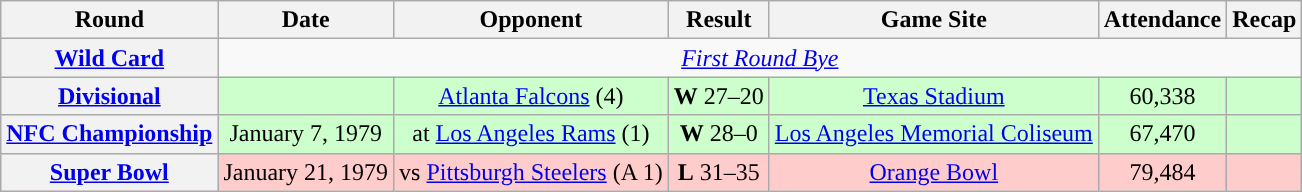<table class="wikitable" style="text-align:center">
<tr>
<th>Round</th>
<th>Date</th>
<th>Opponent</th>
<th>Result</th>
<th>Game Site</th>
<th>Attendance</th>
<th>Recap</th>
</tr>
<tr>
<th><a href='#'>Wild Card</a></th>
<td colspan=7><em><a href='#'>First Round Bye</a></em></td>
</tr>
<tr style="background: #cfc">
<th><a href='#'>Divisional</a></th>
<td></td>
<td><a href='#'>Atlanta Falcons</a> (4)</td>
<td><strong>W</strong> 27–20</td>
<td><a href='#'>Texas Stadium</a></td>
<td>60,338</td>
<td></td>
</tr>
<tr style="background: #cfc">
<th><a href='#'>NFC Championship</a></th>
<td>January 7, 1979</td>
<td>at <a href='#'>Los Angeles Rams</a> (1)</td>
<td><strong>W</strong> 28–0</td>
<td><a href='#'>Los Angeles Memorial Coliseum</a></td>
<td>67,470</td>
<td></td>
</tr>
<tr style="background: #fcc">
<th><a href='#'>Super Bowl</a></th>
<td>January 21, 1979</td>
<td>vs <a href='#'>Pittsburgh Steelers</a> (A 1)</td>
<td><strong>L</strong> 31–35</td>
<td><a href='#'>Orange Bowl</a></td>
<td>79,484</td>
<td></td>
</tr>
</table>
